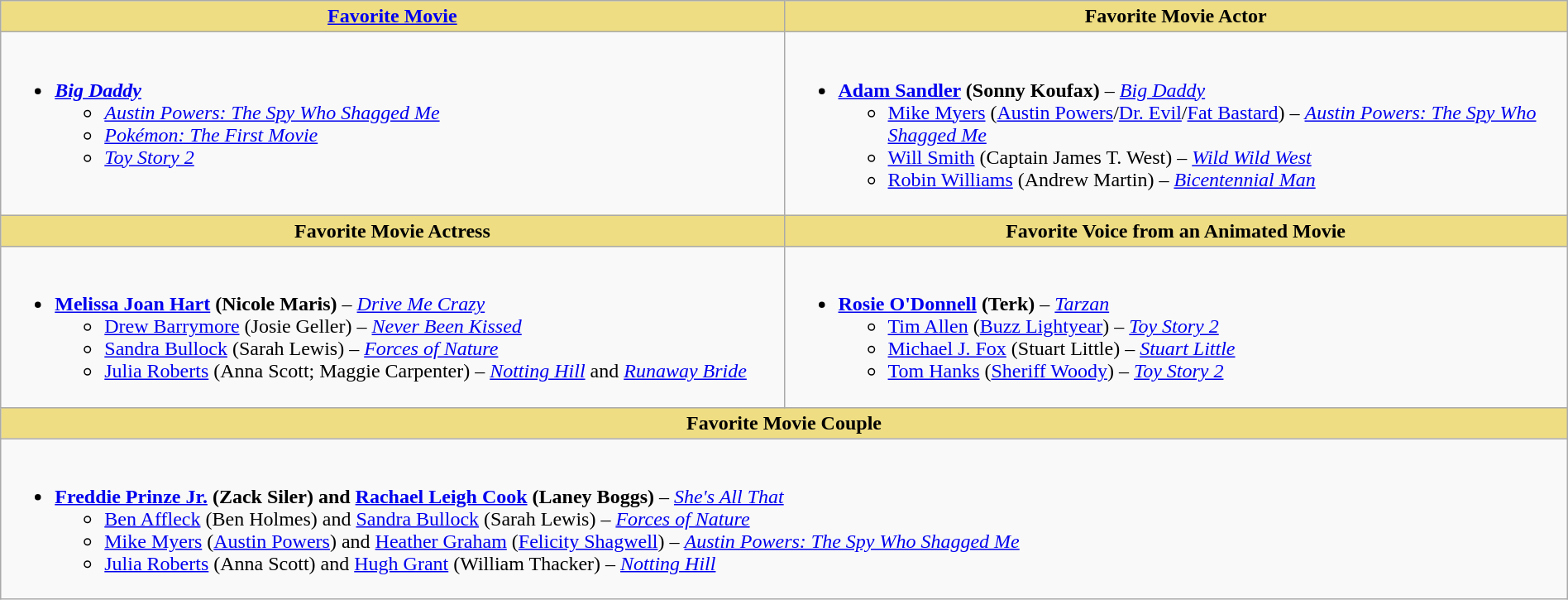<table class="wikitable" style="width:100%">
<tr>
<th style="background:#EEDD82; width:50%"><a href='#'>Favorite Movie</a></th>
<th style="background:#EEDD82; width:50%">Favorite Movie Actor</th>
</tr>
<tr>
<td valign="top"><br><ul><li><strong><em><a href='#'>Big Daddy</a></em></strong><ul><li><em><a href='#'>Austin Powers: The Spy Who Shagged Me</a></em></li><li><em><a href='#'>Pokémon: The First Movie</a></em></li><li><em><a href='#'>Toy Story 2</a></em></li></ul></li></ul></td>
<td valign="top"><br><ul><li><strong><a href='#'>Adam Sandler</a> (Sonny Koufax)</strong> – <em><a href='#'>Big Daddy</a></em><ul><li><a href='#'>Mike Myers</a> (<a href='#'>Austin Powers</a>/<a href='#'>Dr. Evil</a>/<a href='#'>Fat Bastard</a>) – <em><a href='#'>Austin Powers: The Spy Who Shagged Me</a></em></li><li><a href='#'>Will Smith</a> (Captain James T. West) – <em><a href='#'>Wild Wild West</a></em></li><li><a href='#'>Robin Williams</a> (Andrew Martin) – <em><a href='#'>Bicentennial Man</a></em></li></ul></li></ul></td>
</tr>
<tr>
<th style="background:#EEDD82; width:50%">Favorite Movie Actress</th>
<th style="background:#EEDD82; width:50%">Favorite Voice from an Animated Movie</th>
</tr>
<tr>
<td valign="top"><br><ul><li><strong><a href='#'>Melissa Joan Hart</a> (Nicole Maris)</strong> – <em><a href='#'>Drive Me Crazy</a></em><ul><li><a href='#'>Drew Barrymore</a> (Josie Geller) – <em><a href='#'>Never Been Kissed</a></em></li><li><a href='#'>Sandra Bullock</a> (Sarah Lewis) – <em><a href='#'>Forces of Nature</a></em></li><li><a href='#'>Julia Roberts</a> (Anna Scott; Maggie Carpenter) – <em><a href='#'>Notting Hill</a></em> and <em><a href='#'>Runaway Bride</a></em></li></ul></li></ul></td>
<td valign="top"><br><ul><li><strong><a href='#'>Rosie O'Donnell</a> (Terk)</strong> – <em><a href='#'>Tarzan</a></em><ul><li><a href='#'>Tim Allen</a> (<a href='#'>Buzz Lightyear</a>) – <em><a href='#'>Toy Story 2</a></em></li><li><a href='#'>Michael J. Fox</a> (Stuart Little) – <em><a href='#'>Stuart Little</a></em></li><li><a href='#'>Tom Hanks</a> (<a href='#'>Sheriff Woody</a>) – <em><a href='#'>Toy Story 2</a></em></li></ul></li></ul></td>
</tr>
<tr>
<th style="background:#EEDD82;" colspan="2">Favorite Movie Couple</th>
</tr>
<tr>
<td colspan="2" valign="top"><br><ul><li><strong><a href='#'>Freddie Prinze Jr.</a> (Zack Siler) and <a href='#'>Rachael Leigh Cook</a> (Laney Boggs)</strong> – <em><a href='#'>She's All That</a></em><ul><li><a href='#'>Ben Affleck</a> (Ben Holmes) and <a href='#'>Sandra Bullock</a> (Sarah Lewis) – <em><a href='#'>Forces of Nature</a></em></li><li><a href='#'>Mike Myers</a> (<a href='#'>Austin Powers</a>) and <a href='#'>Heather Graham</a> (<a href='#'>Felicity Shagwell</a>) – <em><a href='#'>Austin Powers: The Spy Who Shagged Me</a></em></li><li><a href='#'>Julia Roberts</a> (Anna Scott) and <a href='#'>Hugh Grant</a> (William Thacker) – <em><a href='#'>Notting Hill</a></em></li></ul></li></ul></td>
</tr>
</table>
